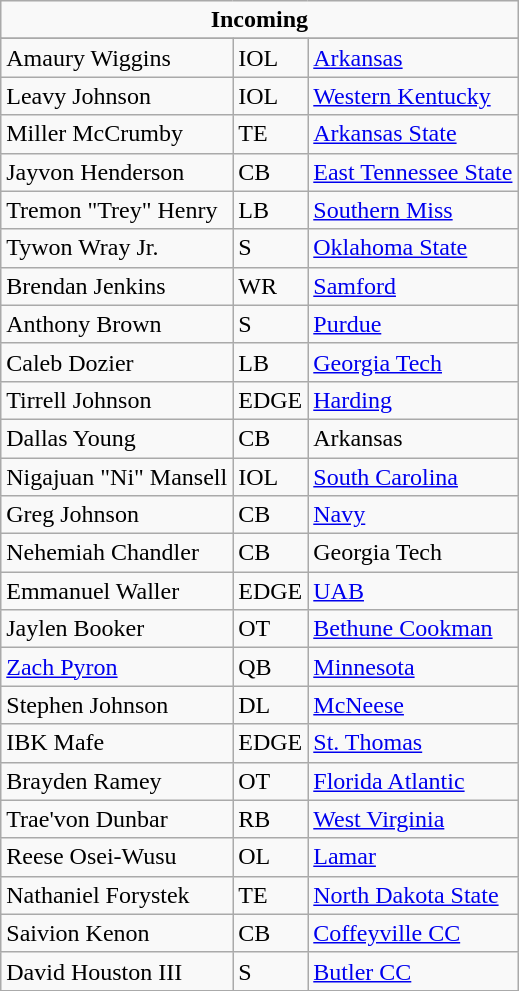<table class="wikitable">
<tr>
<td align="center" Colspan="3"><strong>Incoming</strong><br></td>
</tr>
<tr>
</tr>
<tr>
<td>Amaury Wiggins</td>
<td>IOL</td>
<td><a href='#'>Arkansas</a></td>
</tr>
<tr>
<td>Leavy Johnson</td>
<td>IOL</td>
<td><a href='#'>Western Kentucky</a></td>
</tr>
<tr>
<td>Miller McCrumby</td>
<td>TE</td>
<td><a href='#'>Arkansas State</a></td>
</tr>
<tr>
<td>Jayvon Henderson</td>
<td>CB</td>
<td><a href='#'>East Tennessee State</a></td>
</tr>
<tr>
<td>Tremon "Trey" Henry</td>
<td>LB</td>
<td><a href='#'>Southern Miss</a></td>
</tr>
<tr>
<td>Tywon Wray Jr.</td>
<td>S</td>
<td><a href='#'>Oklahoma State</a></td>
</tr>
<tr>
<td>Brendan Jenkins</td>
<td>WR</td>
<td><a href='#'>Samford</a></td>
</tr>
<tr>
<td>Anthony Brown</td>
<td>S</td>
<td><a href='#'>Purdue</a></td>
</tr>
<tr>
<td>Caleb Dozier</td>
<td>LB</td>
<td><a href='#'>Georgia Tech</a></td>
</tr>
<tr>
<td>Tirrell Johnson</td>
<td>EDGE</td>
<td><a href='#'>Harding</a></td>
</tr>
<tr>
<td>Dallas Young</td>
<td>CB</td>
<td>Arkansas</td>
</tr>
<tr>
<td>Nigajuan "Ni" Mansell</td>
<td>IOL</td>
<td><a href='#'>South Carolina</a></td>
</tr>
<tr>
<td>Greg Johnson</td>
<td>CB</td>
<td><a href='#'>Navy</a></td>
</tr>
<tr>
<td>Nehemiah Chandler</td>
<td>CB</td>
<td>Georgia Tech</td>
</tr>
<tr>
<td>Emmanuel Waller</td>
<td>EDGE</td>
<td><a href='#'>UAB</a></td>
</tr>
<tr>
<td>Jaylen Booker</td>
<td>OT</td>
<td><a href='#'>Bethune Cookman</a></td>
</tr>
<tr>
<td><a href='#'>Zach Pyron</a></td>
<td>QB</td>
<td><a href='#'>Minnesota</a></td>
</tr>
<tr>
<td>Stephen Johnson</td>
<td>DL</td>
<td><a href='#'>McNeese</a></td>
</tr>
<tr>
<td>IBK Mafe</td>
<td>EDGE</td>
<td><a href='#'>St. Thomas</a></td>
</tr>
<tr>
<td>Brayden Ramey</td>
<td>OT</td>
<td><a href='#'>Florida Atlantic</a></td>
</tr>
<tr>
<td>Trae'von Dunbar</td>
<td>RB</td>
<td><a href='#'>West Virginia</a></td>
</tr>
<tr>
<td>Reese Osei-Wusu</td>
<td>OL</td>
<td><a href='#'>Lamar</a></td>
</tr>
<tr>
<td>Nathaniel Forystek</td>
<td>TE</td>
<td><a href='#'>North Dakota State</a></td>
</tr>
<tr>
<td>Saivion Kenon</td>
<td>CB</td>
<td><a href='#'>Coffeyville CC</a></td>
</tr>
<tr>
<td>David Houston III</td>
<td>S</td>
<td><a href='#'>Butler CC</a></td>
</tr>
<tr>
</tr>
</table>
